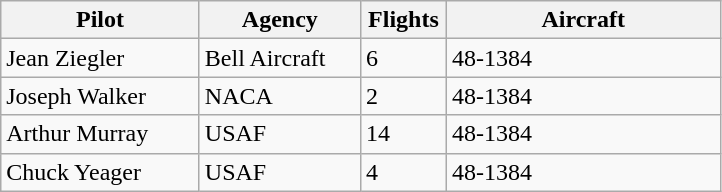<table class="wikitable">
<tr>
<th width="125">Pilot</th>
<th width="100">Agency</th>
<th width="50">Flights</th>
<th width="175">Aircraft</th>
</tr>
<tr>
<td>Jean Ziegler</td>
<td>Bell Aircraft</td>
<td>6</td>
<td>48-1384</td>
</tr>
<tr>
<td>Joseph Walker</td>
<td>NACA</td>
<td>2</td>
<td>48-1384</td>
</tr>
<tr>
<td>Arthur Murray</td>
<td>USAF</td>
<td>14</td>
<td>48-1384</td>
</tr>
<tr>
<td>Chuck Yeager</td>
<td>USAF</td>
<td>4</td>
<td>48-1384</td>
</tr>
</table>
